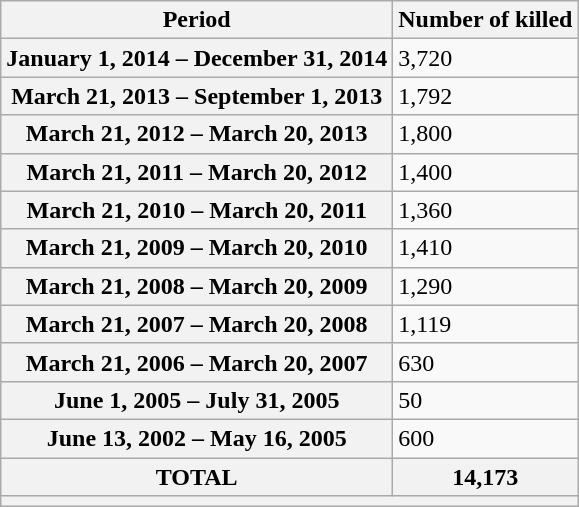<table class="wikitable" align="center" style="margin:0 1em 0.5em 0;">
<tr>
<th>Period</th>
<th>Number of killed</th>
</tr>
<tr>
<th>January 1, 2014 – December 31, 2014</th>
<td>3,720</td>
</tr>
<tr>
<th>March 21, 2013 – September 1, 2013</th>
<td>1,792</td>
</tr>
<tr>
<th>March 21, 2012 – March 20, 2013</th>
<td>1,800</td>
</tr>
<tr>
<th>March 21, 2011 – March 20, 2012</th>
<td>1,400</td>
</tr>
<tr>
<th>March 21, 2010 – March 20, 2011</th>
<td>1,360</td>
</tr>
<tr>
<th>March 21, 2009 – March 20, 2010</th>
<td>1,410</td>
</tr>
<tr>
<th>March 21, 2008 – March 20, 2009</th>
<td>1,290</td>
</tr>
<tr>
<th>March 21, 2007 – March 20, 2008</th>
<td>1,119</td>
</tr>
<tr>
<th>March 21, 2006 – March 20, 2007</th>
<td>630</td>
</tr>
<tr>
<th>June 1, 2005 – July 31, 2005</th>
<td>50</td>
</tr>
<tr>
<th>June 13, 2002 – May 16, 2005</th>
<td>600</td>
</tr>
<tr>
<th><span>TOTAL</span></th>
<th>14,173</th>
</tr>
<tr>
<th colspan="5"></th>
</tr>
</table>
